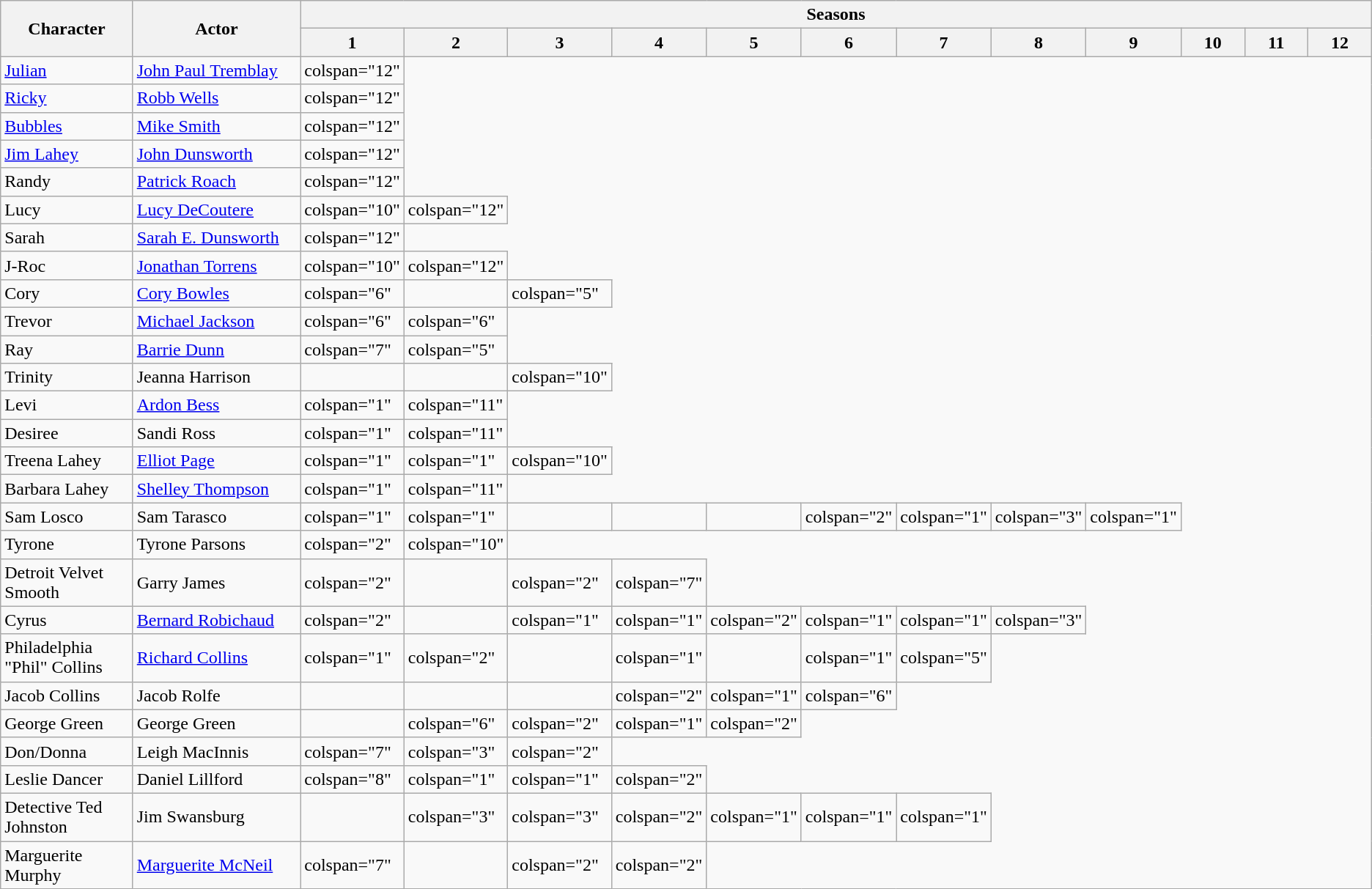<table class="wikitable plainrowheaders">
<tr>
<th scope="col" rowspan="2" style="width:10%;">Character</th>
<th scope="col" rowspan="2" style="width:13%;">Actor</th>
<th scope="col" colspan="12">Seasons</th>
</tr>
<tr>
<th style="width:5%;">1</th>
<th style="width:5%;">2</th>
<th style="width:5%;">3</th>
<th style="width:5%;">4</th>
<th style="width:5%;">5</th>
<th style="width:5%;">6</th>
<th style="width:5%;">7</th>
<th style="width:5%;">8</th>
<th style="width:5%;">9</th>
<th style="width:5%;">10</th>
<th style="width:5%;">11</th>
<th style="width:5%;">12</th>
</tr>
<tr>
<td scope="row"><a href='#'>Julian</a></td>
<td><a href='#'>John Paul Tremblay</a></td>
<td>colspan="12" </td>
</tr>
<tr>
<td scope="row"><a href='#'>Ricky</a></td>
<td><a href='#'>Robb Wells</a></td>
<td>colspan="12" </td>
</tr>
<tr>
<td scope="row"><a href='#'>Bubbles</a></td>
<td><a href='#'>Mike Smith</a></td>
<td>colspan="12" </td>
</tr>
<tr>
<td scope="row"><a href='#'>Jim Lahey</a></td>
<td><a href='#'>John Dunsworth</a></td>
<td>colspan="12" </td>
</tr>
<tr>
<td scope="row">Randy</td>
<td><a href='#'>Patrick Roach</a></td>
<td>colspan="12" </td>
</tr>
<tr>
<td scope="row">Lucy</td>
<td><a href='#'>Lucy DeCoutere</a></td>
<td>colspan="10" </td>
<td>colspan="12" </td>
</tr>
<tr>
<td scope="row">Sarah</td>
<td><a href='#'>Sarah E. Dunsworth</a></td>
<td>colspan="12" </td>
</tr>
<tr>
<td scope="row">J-Roc</td>
<td><a href='#'>Jonathan Torrens</a></td>
<td>colspan="10" </td>
<td>colspan="12" </td>
</tr>
<tr>
<td scope="row">Cory</td>
<td><a href='#'>Cory Bowles</a></td>
<td>colspan="6" </td>
<td></td>
<td>colspan="5" </td>
</tr>
<tr>
<td scope="row">Trevor</td>
<td><a href='#'>Michael Jackson</a></td>
<td>colspan="6" </td>
<td>colspan="6" </td>
</tr>
<tr>
<td scope="row">Ray</td>
<td><a href='#'>Barrie Dunn</a></td>
<td>colspan="7" </td>
<td>colspan="5" </td>
</tr>
<tr>
<td scope="row">Trinity</td>
<td>Jeanna Harrison</td>
<td></td>
<td></td>
<td>colspan="10" </td>
</tr>
<tr>
<td scope="row">Levi</td>
<td><a href='#'>Ardon Bess</a></td>
<td>colspan="1" </td>
<td>colspan="11" </td>
</tr>
<tr>
<td scope="row">Desiree</td>
<td>Sandi Ross</td>
<td>colspan="1" </td>
<td>colspan="11" </td>
</tr>
<tr>
<td scope="row">Treena Lahey</td>
<td><a href='#'>Elliot Page</a></td>
<td>colspan="1" </td>
<td>colspan="1" </td>
<td>colspan="10" </td>
</tr>
<tr>
<td scope="row">Barbara Lahey</td>
<td><a href='#'>Shelley Thompson</a></td>
<td>colspan="1" </td>
<td>colspan="11" </td>
</tr>
<tr>
<td scope="row">Sam Losco</td>
<td>Sam Tarasco</td>
<td>colspan="1" </td>
<td>colspan="1" </td>
<td></td>
<td></td>
<td></td>
<td>colspan="2" </td>
<td>colspan="1" </td>
<td>colspan="3" </td>
<td>colspan="1" </td>
</tr>
<tr>
<td scope="row">Tyrone</td>
<td>Tyrone Parsons</td>
<td>colspan="2" </td>
<td>colspan="10" </td>
</tr>
<tr>
<td scope="row">Detroit Velvet Smooth</td>
<td>Garry James</td>
<td>colspan="2" </td>
<td></td>
<td>colspan="2" </td>
<td>colspan="7" </td>
</tr>
<tr>
<td scope="row">Cyrus</td>
<td><a href='#'>Bernard Robichaud</a></td>
<td>colspan="2" </td>
<td></td>
<td>colspan="1" </td>
<td>colspan="1" </td>
<td>colspan="2" </td>
<td>colspan="1" </td>
<td>colspan="1" </td>
<td>colspan="3" </td>
</tr>
<tr>
<td scope="row">Philadelphia "Phil" Collins</td>
<td><a href='#'>Richard Collins</a></td>
<td>colspan="1" </td>
<td>colspan="2" </td>
<td></td>
<td>colspan="1" </td>
<td></td>
<td>colspan="1" </td>
<td>colspan="5" </td>
</tr>
<tr>
<td scope="row">Jacob Collins</td>
<td>Jacob Rolfe</td>
<td></td>
<td></td>
<td></td>
<td>colspan="2" </td>
<td>colspan="1" </td>
<td>colspan="6" </td>
</tr>
<tr>
<td scope="row">George Green</td>
<td>George Green</td>
<td></td>
<td>colspan="6" </td>
<td>colspan="2" </td>
<td>colspan="1" </td>
<td>colspan="2" </td>
</tr>
<tr>
<td scope="row">Don/Donna</td>
<td>Leigh MacInnis</td>
<td>colspan="7"</td>
<td>colspan="3" </td>
<td>colspan="2" </td>
</tr>
<tr>
<td scope="row">Leslie Dancer</td>
<td>Daniel Lillford</td>
<td>colspan="8"</td>
<td>colspan="1" </td>
<td>colspan="1" </td>
<td>colspan="2" </td>
</tr>
<tr>
<td scope="row">Detective Ted Johnston</td>
<td>Jim Swansburg</td>
<td></td>
<td>colspan="3" </td>
<td>colspan="3" </td>
<td>colspan="2" </td>
<td>colspan="1" </td>
<td>colspan="1" </td>
<td>colspan="1" </td>
</tr>
<tr>
<td scope="row">Marguerite Murphy</td>
<td><a href='#'>Marguerite McNeil</a></td>
<td>colspan="7" </td>
<td></td>
<td>colspan="2" </td>
<td>colspan="2" </td>
</tr>
</table>
